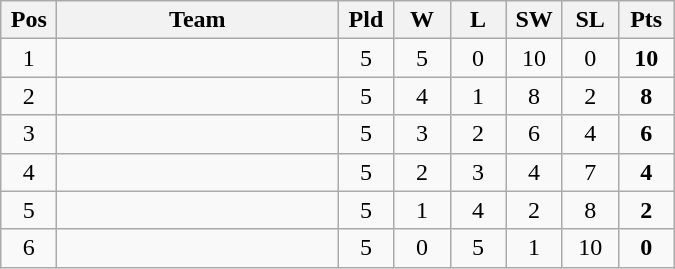<table class="wikitable" style="text-align: center;">
<tr>
<th width="30">Pos</th>
<th width="180">Team</th>
<th width="30">Pld</th>
<th width="30">W</th>
<th width="30">L</th>
<th width="30">SW</th>
<th width="30">SL</th>
<th width="30">Pts</th>
</tr>
<tr>
<td>1</td>
<td align="left"></td>
<td>5</td>
<td>5</td>
<td>0</td>
<td>10</td>
<td>0</td>
<td><strong>10</strong></td>
</tr>
<tr>
<td>2</td>
<td align="left"></td>
<td>5</td>
<td>4</td>
<td>1</td>
<td>8</td>
<td>2</td>
<td><strong>8</strong></td>
</tr>
<tr>
<td>3</td>
<td align="left"></td>
<td>5</td>
<td>3</td>
<td>2</td>
<td>6</td>
<td>4</td>
<td><strong>6</strong></td>
</tr>
<tr>
<td>4</td>
<td align="left"></td>
<td>5</td>
<td>2</td>
<td>3</td>
<td>4</td>
<td>7</td>
<td><strong>4</strong></td>
</tr>
<tr>
<td>5</td>
<td align="left"></td>
<td>5</td>
<td>1</td>
<td>4</td>
<td>2</td>
<td>8</td>
<td><strong>2</strong></td>
</tr>
<tr>
<td>6</td>
<td align="left"></td>
<td>5</td>
<td>0</td>
<td>5</td>
<td>1</td>
<td>10</td>
<td><strong>0</strong></td>
</tr>
</table>
